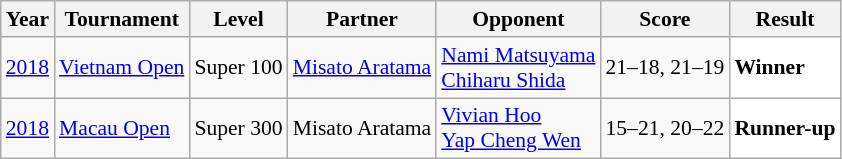<table class="sortable wikitable" style="font-size: 90%;">
<tr>
<th>Year</th>
<th>Tournament</th>
<th>Level</th>
<th>Partner</th>
<th>Opponent</th>
<th>Score</th>
<th>Result</th>
</tr>
<tr>
<td align="center"><a href='#'>2018</a></td>
<td align="left"><a href='#'>Vietnam Open</a></td>
<td align="left">Super 100</td>
<td align="left"> <a href='#'>Misato Aratama</a></td>
<td align="left"> <a href='#'>Nami Matsuyama</a><br> <a href='#'>Chiharu Shida</a></td>
<td align="left">21–18, 21–19</td>
<td style="text-align:left; background:white"> <strong>Winner</strong></td>
</tr>
<tr>
<td align="center"><a href='#'>2018</a></td>
<td align="left"><a href='#'>Macau Open</a></td>
<td align="left">Super 300</td>
<td align="left"> Misato Aratama</td>
<td align="left"> <a href='#'>Vivian Hoo</a><br> <a href='#'>Yap Cheng Wen</a></td>
<td align="left">15–21, 20–22</td>
<td style="text-align:left; background:white"> <strong>Runner-up</strong></td>
</tr>
</table>
